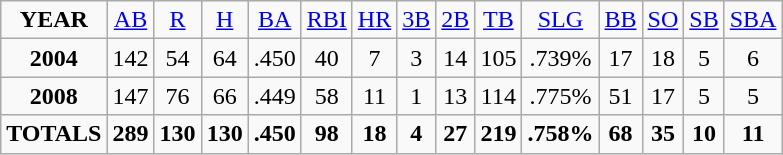<table class="wikitable">
<tr align=center>
<td><strong>YEAR</strong></td>
<td><a href='#'>AB</a></td>
<td><a href='#'>R</a></td>
<td><a href='#'>H</a></td>
<td><a href='#'>BA</a></td>
<td><a href='#'>RBI</a></td>
<td><a href='#'>HR</a></td>
<td><a href='#'>3B</a></td>
<td><a href='#'>2B</a></td>
<td><a href='#'>TB</a></td>
<td><a href='#'>SLG</a></td>
<td><a href='#'>BB</a></td>
<td><a href='#'>SO</a></td>
<td><a href='#'>SB</a></td>
<td><a href='#'>SBA</a></td>
</tr>
<tr align=center>
<td><strong>2004</strong></td>
<td>142</td>
<td>54</td>
<td>64</td>
<td>.450</td>
<td>40</td>
<td>7</td>
<td>3</td>
<td>14</td>
<td>105</td>
<td>.739%</td>
<td>17</td>
<td>18</td>
<td>5</td>
<td>6</td>
</tr>
<tr align=center>
<td><strong>2008</strong></td>
<td>147</td>
<td>76</td>
<td>66</td>
<td>.449</td>
<td>58</td>
<td>11</td>
<td>1</td>
<td>13</td>
<td>114</td>
<td>.775%</td>
<td>51</td>
<td>17</td>
<td>5</td>
<td>5</td>
</tr>
<tr align=center>
<td><strong>TOTALS</strong></td>
<td><strong>289</strong></td>
<td><strong>130</strong></td>
<td><strong>130</strong></td>
<td><strong>.450</strong></td>
<td><strong>98</strong></td>
<td><strong>18</strong></td>
<td><strong>4</strong></td>
<td><strong>27</strong></td>
<td><strong>219</strong></td>
<td><strong>.758%</strong></td>
<td><strong>68</strong></td>
<td><strong>35</strong></td>
<td><strong>10</strong></td>
<td><strong>11</strong></td>
</tr>
</table>
